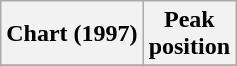<table class=wikitable>
<tr>
<th>Chart (1997)</th>
<th>Peak<br>position</th>
</tr>
<tr>
</tr>
</table>
